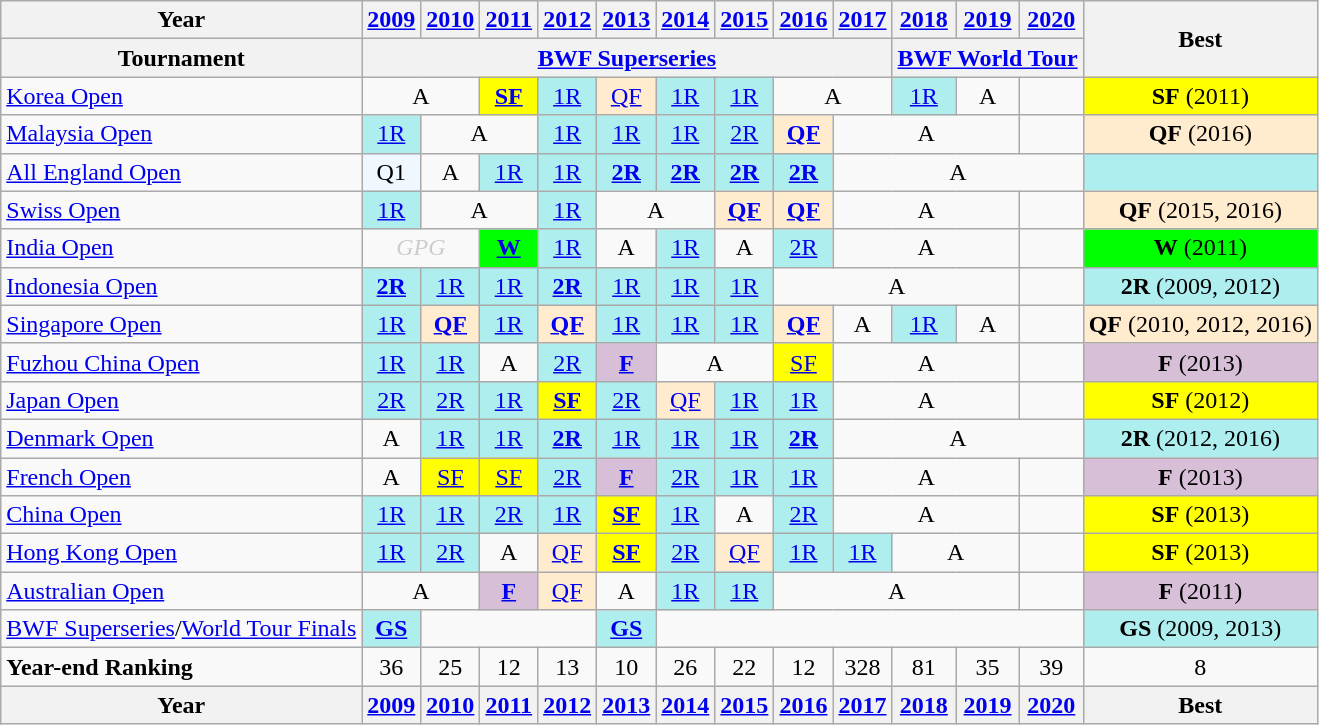<table class=wikitable style=text-align:center>
<tr>
<th>Year</th>
<th><a href='#'>2009</a></th>
<th><a href='#'>2010</a></th>
<th><a href='#'>2011</a></th>
<th><a href='#'>2012</a></th>
<th><a href='#'>2013</a></th>
<th><a href='#'>2014</a></th>
<th><a href='#'>2015</a></th>
<th><a href='#'>2016</a></th>
<th><a href='#'>2017</a></th>
<th><a href='#'>2018</a></th>
<th><a href='#'>2019</a></th>
<th><a href='#'>2020</a></th>
<th rowspan="2">Best</th>
</tr>
<tr>
<th>Tournament</th>
<th colspan="9" align=center><strong><a href='#'>BWF Superseries</a></strong></th>
<th colspan="3" align=center><strong><a href='#'>BWF World Tour</a></strong></th>
</tr>
<tr>
<td align=left><a href='#'>Korea Open</a></td>
<td colspan="2">A</td>
<td bgcolor=yellow><a href='#'><strong>SF</strong></a></td>
<td bgcolor=afeeee><a href='#'>1R</a></td>
<td bgcolor=ffebcd><a href='#'>QF</a></td>
<td bgcolor=afeeee><a href='#'>1R</a></td>
<td bgcolor=afeeee><a href='#'>1R</a></td>
<td colspan="2">A</td>
<td bgcolor=afeeee><a href='#'>1R</a></td>
<td>A</td>
<td></td>
<td bgcolor=yellow><strong>SF</strong> (2011)</td>
</tr>
<tr>
<td align=left><a href='#'>Malaysia Open</a></td>
<td bgcolor=afeeee><a href='#'>1R</a></td>
<td colspan="2">A</td>
<td bgcolor=afeeee><a href='#'>1R</a></td>
<td bgcolor=afeeee><a href='#'>1R</a></td>
<td bgcolor=afeeee><a href='#'>1R</a></td>
<td bgcolor=afeeee><a href='#'>2R</a></td>
<td bgcolor=ffebcd><a href='#'><strong>QF</strong></a></td>
<td colspan="3">A</td>
<td></td>
<td bgcolor=ffebcd><strong>QF</strong> (2016)</td>
</tr>
<tr>
<td align=left><a href='#'>All England Open</a></td>
<td bgcolor=F0F8FF>Q1</td>
<td>A</td>
<td bgcolor=afeeee><a href='#'>1R</a></td>
<td bgcolor=afeeee><a href='#'>1R</a></td>
<td bgcolor=afeeee><a href='#'><strong>2R</strong></a></td>
<td bgcolor=afeeee><a href='#'><strong>2R</strong></a></td>
<td bgcolor=afeeee><a href='#'><strong>2R</strong></a></td>
<td bgcolor=afeeee><a href='#'><strong>2R</strong></a></td>
<td colspan="4">A</td>
<td bgcolor=afeeee></td>
</tr>
<tr>
<td align=left><a href='#'>Swiss Open</a></td>
<td bgcolor=afeeee><a href='#'>1R</a></td>
<td colspan="2">A</td>
<td bgcolor=afeeee><a href='#'>1R</a></td>
<td colspan="2">A</td>
<td bgcolor=ffebcd><a href='#'><strong>QF</strong></a></td>
<td bgcolor=ffebcd><a href='#'><strong>QF</strong></a></td>
<td colspan="3">A</td>
<td></td>
<td bgcolor=ffebcd><strong>QF</strong> (2015, 2016)</td>
</tr>
<tr>
<td align=left><a href='#'>India Open</a></td>
<td colspan="2" style=color:#ccc><em>GPG</em></td>
<td bgcolor=lime><a href='#'><strong>W</strong></a></td>
<td bgcolor=afeeee><a href='#'>1R</a></td>
<td>A</td>
<td bgcolor=afeeee><a href='#'>1R</a></td>
<td>A</td>
<td bgcolor=afeeee><a href='#'>2R</a></td>
<td colspan="3">A</td>
<td></td>
<td bgcolor=lime><strong>W</strong> (2011)</td>
</tr>
<tr>
<td align=left><a href='#'>Indonesia Open</a></td>
<td bgcolor=afeeee><a href='#'><strong>2R</strong></a></td>
<td bgcolor=afeeee><a href='#'>1R</a></td>
<td bgcolor=afeeee><a href='#'>1R</a></td>
<td bgcolor=afeeee><a href='#'><strong>2R</strong></a></td>
<td bgcolor=afeeee><a href='#'>1R</a></td>
<td bgcolor=afeeee><a href='#'>1R</a></td>
<td bgcolor=afeeee><a href='#'>1R</a></td>
<td colspan="4">A</td>
<td></td>
<td bgcolor=afeeee><strong>2R</strong> (2009, 2012)</td>
</tr>
<tr>
<td align=left><a href='#'>Singapore Open</a></td>
<td bgcolor=afeeee><a href='#'>1R</a></td>
<td bgcolor=ffebcd><a href='#'><strong>QF</strong></a></td>
<td bgcolor=afeeee><a href='#'>1R</a></td>
<td bgcolor=ffebcd><a href='#'><strong>QF</strong></a></td>
<td bgcolor=afeeee><a href='#'>1R</a></td>
<td bgcolor=afeeee><a href='#'>1R</a></td>
<td bgcolor=afeeee><a href='#'>1R</a></td>
<td bgcolor=ffebcd><a href='#'><strong>QF</strong></a></td>
<td>A</td>
<td bgcolor=afeeee><a href='#'>1R</a></td>
<td>A</td>
<td></td>
<td bgcolor=ffebcd><strong>QF</strong> (2010, 2012, 2016)</td>
</tr>
<tr>
<td align=left><a href='#'>Fuzhou China Open</a></td>
<td bgcolor=afeeee><a href='#'>1R</a></td>
<td bgcolor=afeeee><a href='#'>1R</a></td>
<td>A</td>
<td bgcolor=afeeee><a href='#'>2R</a></td>
<td bgcolor=thistle><a href='#'><strong>F</strong></a></td>
<td colspan="2">A</td>
<td bgcolor=yellow><a href='#'>SF</a></td>
<td colspan="3">A</td>
<td></td>
<td bgcolor=thistle><strong>F</strong> (2013)</td>
</tr>
<tr>
<td align=left><a href='#'>Japan Open</a></td>
<td bgcolor=afeeee><a href='#'>2R</a></td>
<td bgcolor=afeeee><a href='#'>2R</a></td>
<td bgcolor=afeeee><a href='#'>1R</a></td>
<td bgcolor=yellow><a href='#'><strong>SF</strong></a></td>
<td bgcolor=afeeee><a href='#'>2R</a></td>
<td bgcolor=ffebcd><a href='#'>QF</a></td>
<td bgcolor=afeeee><a href='#'>1R</a></td>
<td bgcolor=afeeee><a href='#'>1R</a></td>
<td colspan="3">A</td>
<td></td>
<td bgcolor=yellow><strong>SF</strong> (2012)</td>
</tr>
<tr>
<td align=left><a href='#'>Denmark Open</a></td>
<td>A</td>
<td bgcolor=afeeee><a href='#'>1R</a></td>
<td bgcolor=afeeee><a href='#'>1R</a></td>
<td bgcolor=afeeee><a href='#'><strong>2R</strong></a></td>
<td bgcolor=afeeee><a href='#'>1R</a></td>
<td bgcolor=afeeee><a href='#'>1R</a></td>
<td bgcolor=afeeee><a href='#'>1R</a></td>
<td bgcolor=afeeee><a href='#'><strong>2R</strong></a></td>
<td colspan="4">A</td>
<td bgcolor=afeeee><strong>2R</strong> (2012, 2016)</td>
</tr>
<tr>
<td align=left><a href='#'>French Open</a></td>
<td>A</td>
<td bgcolor=yellow><a href='#'>SF</a></td>
<td bgcolor=yellow><a href='#'>SF</a></td>
<td bgcolor=afeeee><a href='#'>2R</a></td>
<td bgcolor=thistle><a href='#'><strong>F</strong></a></td>
<td bgcolor=afeeee><a href='#'>2R</a></td>
<td bgcolor=afeeee><a href='#'>1R</a></td>
<td bgcolor=afeeee><a href='#'>1R</a></td>
<td colspan="3">A</td>
<td></td>
<td bgcolor=thistle><strong>F</strong> (2013)</td>
</tr>
<tr>
<td align=left><a href='#'>China Open</a></td>
<td bgcolor=afeeee><a href='#'>1R</a></td>
<td bgcolor=afeeee><a href='#'>1R</a></td>
<td bgcolor=afeeee><a href='#'>2R</a></td>
<td bgcolor=afeeee><a href='#'>1R</a></td>
<td bgcolor=yellow><a href='#'><strong>SF</strong></a></td>
<td bgcolor=afeeee><a href='#'>1R</a></td>
<td>A</td>
<td bgcolor=afeeee><a href='#'>2R</a></td>
<td colspan="3">A</td>
<td></td>
<td bgcolor=yellow><strong>SF</strong> (2013)</td>
</tr>
<tr>
<td align=left><a href='#'>Hong Kong Open</a></td>
<td bgcolor=afeeee><a href='#'>1R</a></td>
<td bgcolor=afeeee><a href='#'>2R</a></td>
<td>A</td>
<td bgcolor=ffebcd><a href='#'>QF</a></td>
<td bgcolor=yellow><a href='#'><strong>SF</strong></a></td>
<td bgcolor=afeeee><a href='#'>2R</a></td>
<td bgcolor=ffebcd><a href='#'>QF</a></td>
<td bgcolor=afeeee><a href='#'>1R</a></td>
<td bgcolor=afeeee><a href='#'>1R</a></td>
<td colspan="2">A</td>
<td></td>
<td bgcolor=yellow><strong>SF</strong> (2013)</td>
</tr>
<tr>
<td align=left><a href='#'>Australian Open</a></td>
<td colspan="2">A</td>
<td bgcolor=thistle><a href='#'><strong>F</strong></a></td>
<td bgcolor=ffebcd><a href='#'>QF</a></td>
<td>A</td>
<td bgcolor=afeeee><a href='#'>1R</a></td>
<td bgcolor=afeeee><a href='#'>1R</a></td>
<td colspan="4">A</td>
<td></td>
<td bgcolor=thistle><strong>F</strong> (2011)</td>
</tr>
<tr>
<td align=left><a href='#'>BWF Superseries</a>/<a href='#'>World Tour Finals</a></td>
<td bgcolor=afeeee><a href='#'><strong>GS</strong></a></td>
<td colspan="3"></td>
<td bgcolor=afeeee><a href='#'><strong>GS</strong></a></td>
<td colspan="7"></td>
<td bgcolor=afeeee><strong>GS</strong> (2009, 2013)</td>
</tr>
<tr>
<td align=left><strong>Year-end Ranking</strong></td>
<td align=center>36</td>
<td align=center>25</td>
<td align=center>12</td>
<td align=center>13</td>
<td align=center>10</td>
<td align=center>26</td>
<td align=center>22</td>
<td align=center>12</td>
<td align=center>328</td>
<td align=center>81</td>
<td align=center>35</td>
<td align=center>39</td>
<td align=center>8</td>
</tr>
<tr>
<th>Year</th>
<th><a href='#'>2009</a></th>
<th><a href='#'>2010</a></th>
<th><a href='#'>2011</a></th>
<th><a href='#'>2012</a></th>
<th><a href='#'>2013</a></th>
<th><a href='#'>2014</a></th>
<th><a href='#'>2015</a></th>
<th><a href='#'>2016</a></th>
<th><a href='#'>2017</a></th>
<th><a href='#'>2018</a></th>
<th><a href='#'>2019</a></th>
<th><a href='#'>2020</a></th>
<th>Best</th>
</tr>
</table>
